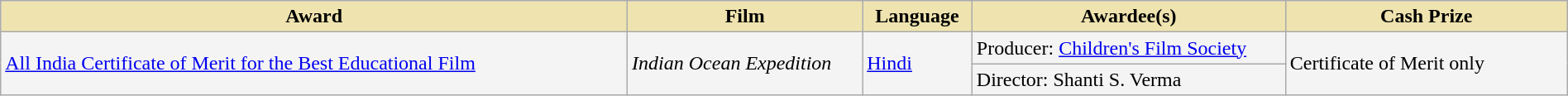<table class="wikitable sortable" style="width:100%">
<tr>
<th style="background-color:#EFE4B0;width:40%;">Award</th>
<th style="background-color:#EFE4B0;width:15%;">Film</th>
<th style="background-color:#EFE4B0;width:7%;">Language</th>
<th style="background-color:#EFE4B0;width:20%;">Awardee(s)</th>
<th style="background-color:#EFE4B0;width:18%;">Cash Prize</th>
</tr>
<tr style="background-color:#F4F4F4">
<td rowspan="2"><a href='#'>All India Certificate of Merit for the Best Educational Film</a></td>
<td rowspan="2"><em>Indian Ocean Expedition</em></td>
<td rowspan="2"><a href='#'>Hindi</a></td>
<td>Producer: <a href='#'>Children's Film Society</a></td>
<td rowspan="2">Certificate of Merit only</td>
</tr>
<tr style="background-color:#F4F4F4">
<td>Director: Shanti S. Verma</td>
</tr>
</table>
